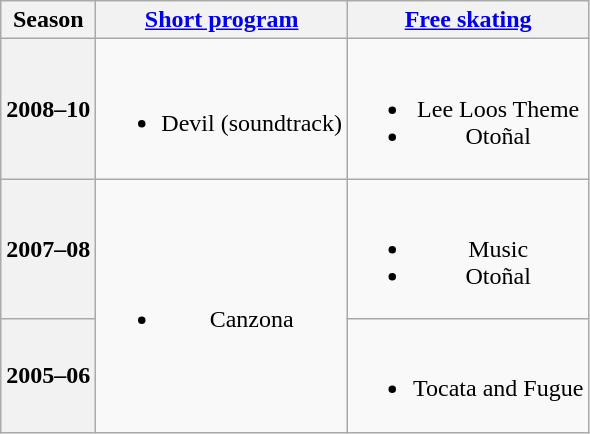<table class="wikitable" style="text-align:center">
<tr>
<th>Season</th>
<th><a href='#'>Short program</a></th>
<th><a href='#'>Free skating</a></th>
</tr>
<tr>
<th>2008–10 <br> </th>
<td><br><ul><li>Devil (soundtrack)</li></ul></td>
<td><br><ul><li>Lee Loos Theme <br></li><li>Otoñal <br></li></ul></td>
</tr>
<tr>
<th>2007–08 <br> </th>
<td rowspan=2><br><ul><li>Canzona <br></li></ul></td>
<td><br><ul><li>Music <br></li><li>Otoñal <br></li></ul></td>
</tr>
<tr>
<th>2005–06 <br> </th>
<td><br><ul><li>Tocata and Fugue <br></li></ul></td>
</tr>
</table>
